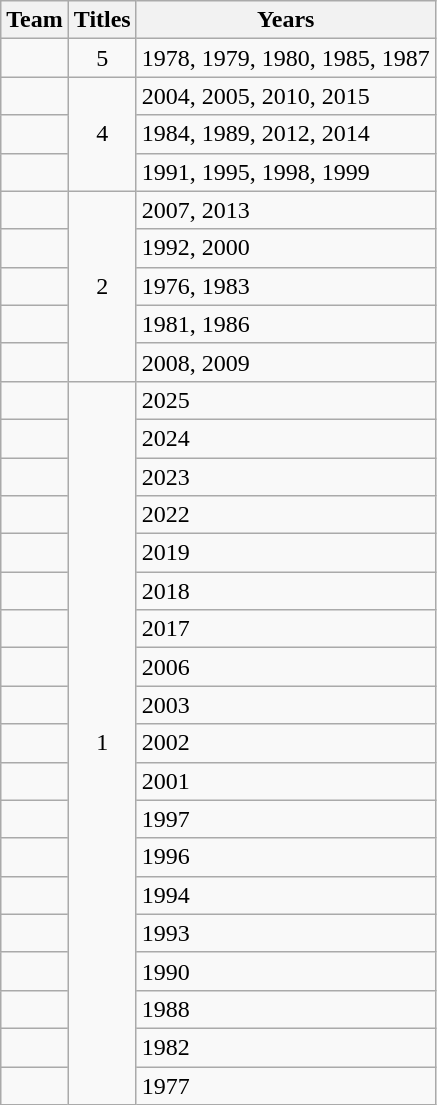<table class="wikitable sortable" style="text-align:center">
<tr>
<th>Team</th>
<th>Titles</th>
<th>Years</th>
</tr>
<tr>
<td style=><strong></strong></td>
<td>5</td>
<td align=left>1978, 1979, 1980, 1985, 1987</td>
</tr>
<tr>
<td style=><strong></strong></td>
<td rowspan=3>4</td>
<td align=left>2004, 2005, 2010, 2015</td>
</tr>
<tr>
<td style=><strong></strong></td>
<td align=left>1984, 1989, 2012, 2014</td>
</tr>
<tr>
<td style=><strong></strong></td>
<td align=left>1991, 1995, 1998, 1999</td>
</tr>
<tr>
<td style=><strong></strong></td>
<td rowspan=5>2</td>
<td align=left>2007, 2013</td>
</tr>
<tr>
<td style=><strong></strong></td>
<td align=left>1992, 2000</td>
</tr>
<tr>
<td style=><strong></strong></td>
<td align=left>1976, 1983</td>
</tr>
<tr>
<td style=><strong></strong></td>
<td align=left>1981, 1986</td>
</tr>
<tr>
<td style=><strong></strong></td>
<td align=left>2008, 2009</td>
</tr>
<tr>
<td style=><strong></strong></td>
<td rowspan=19>1</td>
<td align=left>2025</td>
</tr>
<tr>
<td style=><strong></strong></td>
<td align=left>2024</td>
</tr>
<tr>
<td style=><strong></strong></td>
<td align=left>2023</td>
</tr>
<tr>
<td style=><strong></strong></td>
<td align=left>2022</td>
</tr>
<tr>
<td style=><strong></strong></td>
<td align=left>2019</td>
</tr>
<tr>
<td style=><strong></strong></td>
<td align=left>2018</td>
</tr>
<tr>
<td style=><strong></strong></td>
<td align=left>2017</td>
</tr>
<tr>
<td style=><strong></strong></td>
<td align=left>2006</td>
</tr>
<tr>
<td style=><strong></strong></td>
<td align=left>2003</td>
</tr>
<tr>
<td style=><strong></strong></td>
<td align=left>2002</td>
</tr>
<tr>
<td style=><strong></strong></td>
<td align=left>2001</td>
</tr>
<tr>
<td style=><strong></strong></td>
<td align=left>1997</td>
</tr>
<tr>
<td style=><strong></strong></td>
<td align=left>1996</td>
</tr>
<tr>
<td style=><strong></strong></td>
<td align=left>1994</td>
</tr>
<tr>
<td style=><strong></strong></td>
<td align=left>1993</td>
</tr>
<tr>
<td style=><strong></strong></td>
<td align=left>1990</td>
</tr>
<tr>
<td style=><strong></strong></td>
<td align=left>1988</td>
</tr>
<tr>
<td style=><strong></strong></td>
<td align=left>1982</td>
</tr>
<tr>
<td style=><strong></strong></td>
<td align=left>1977</td>
</tr>
</table>
